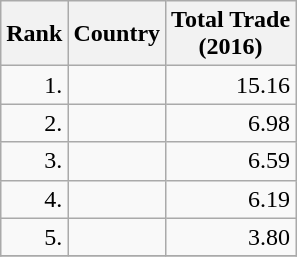<table class="wikitable sortable" style="text-align:right;">
<tr>
<th>Rank</th>
<th>Country</th>
<th>Total Trade<br>(2016)</th>
</tr>
<tr>
<td>1.</td>
<td align="left"></td>
<td>15.16</td>
</tr>
<tr>
<td>2.</td>
<td align="left"></td>
<td>6.98</td>
</tr>
<tr>
<td>3.</td>
<td align="left"></td>
<td>6.59</td>
</tr>
<tr>
<td>4.</td>
<td align="left"></td>
<td>6.19</td>
</tr>
<tr>
<td>5.</td>
<td align="left"></td>
<td>3.80</td>
</tr>
<tr>
</tr>
</table>
